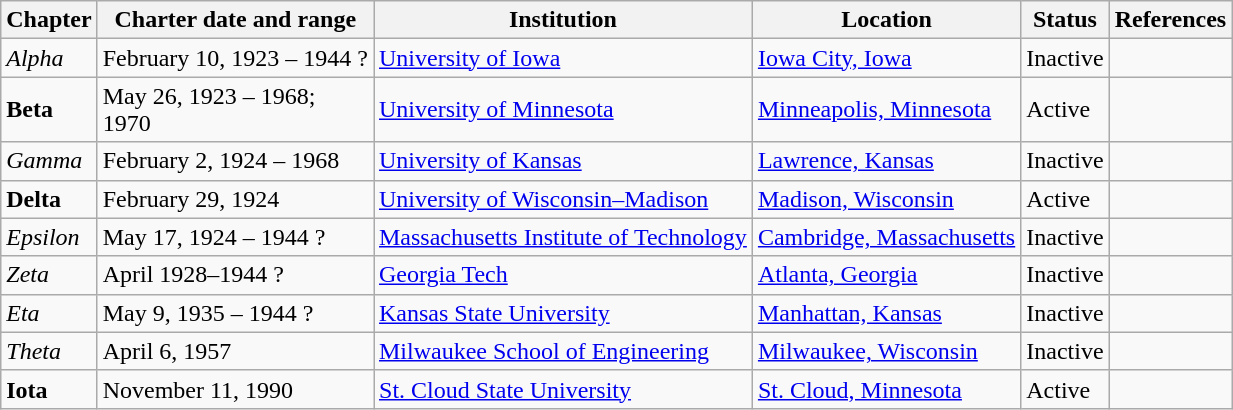<table class="wikitable sortable">
<tr>
<th>Chapter</th>
<th>Charter date and range</th>
<th>Institution</th>
<th>Location</th>
<th>Status</th>
<th>References</th>
</tr>
<tr>
<td><em>Alpha</em></td>
<td>February 10, 1923 – 1944 ?</td>
<td><a href='#'>University of Iowa</a></td>
<td><a href='#'>Iowa City, Iowa</a></td>
<td>Inactive</td>
<td></td>
</tr>
<tr>
<td><strong>Beta</strong></td>
<td>May 26, 1923 – 1968;<br>1970</td>
<td><a href='#'>University of Minnesota</a></td>
<td><a href='#'>Minneapolis, Minnesota</a></td>
<td>Active</td>
<td></td>
</tr>
<tr>
<td><em>Gamma</em></td>
<td>February 2, 1924 – 1968</td>
<td><a href='#'>University of Kansas</a></td>
<td><a href='#'>Lawrence, Kansas</a></td>
<td>Inactive</td>
<td></td>
</tr>
<tr>
<td><strong>Delta</strong></td>
<td>February 29, 1924</td>
<td><a href='#'>University of Wisconsin–Madison</a></td>
<td><a href='#'>Madison, Wisconsin</a></td>
<td>Active</td>
<td></td>
</tr>
<tr>
<td><em>Epsilon</em></td>
<td>May 17, 1924 – 1944 ?</td>
<td><a href='#'>Massachusetts Institute of Technology</a></td>
<td><a href='#'>Cambridge, Massachusetts</a></td>
<td>Inactive</td>
<td></td>
</tr>
<tr>
<td><em>Zeta</em></td>
<td>April 1928–1944 ?</td>
<td><a href='#'>Georgia Tech</a></td>
<td><a href='#'>Atlanta, Georgia</a></td>
<td>Inactive</td>
<td></td>
</tr>
<tr>
<td><em>Eta</em></td>
<td>May 9, 1935 – 1944 ?</td>
<td><a href='#'>Kansas State University</a></td>
<td><a href='#'>Manhattan, Kansas</a></td>
<td>Inactive</td>
<td></td>
</tr>
<tr>
<td><em>Theta</em></td>
<td>April 6, 1957</td>
<td><a href='#'>Milwaukee School of Engineering</a></td>
<td><a href='#'>Milwaukee, Wisconsin</a></td>
<td>Inactive</td>
<td></td>
</tr>
<tr>
<td><strong>Iota</strong></td>
<td>November 11, 1990</td>
<td><a href='#'>St. Cloud State University</a></td>
<td><a href='#'>St. Cloud, Minnesota</a></td>
<td>Active</td>
<td></td>
</tr>
</table>
